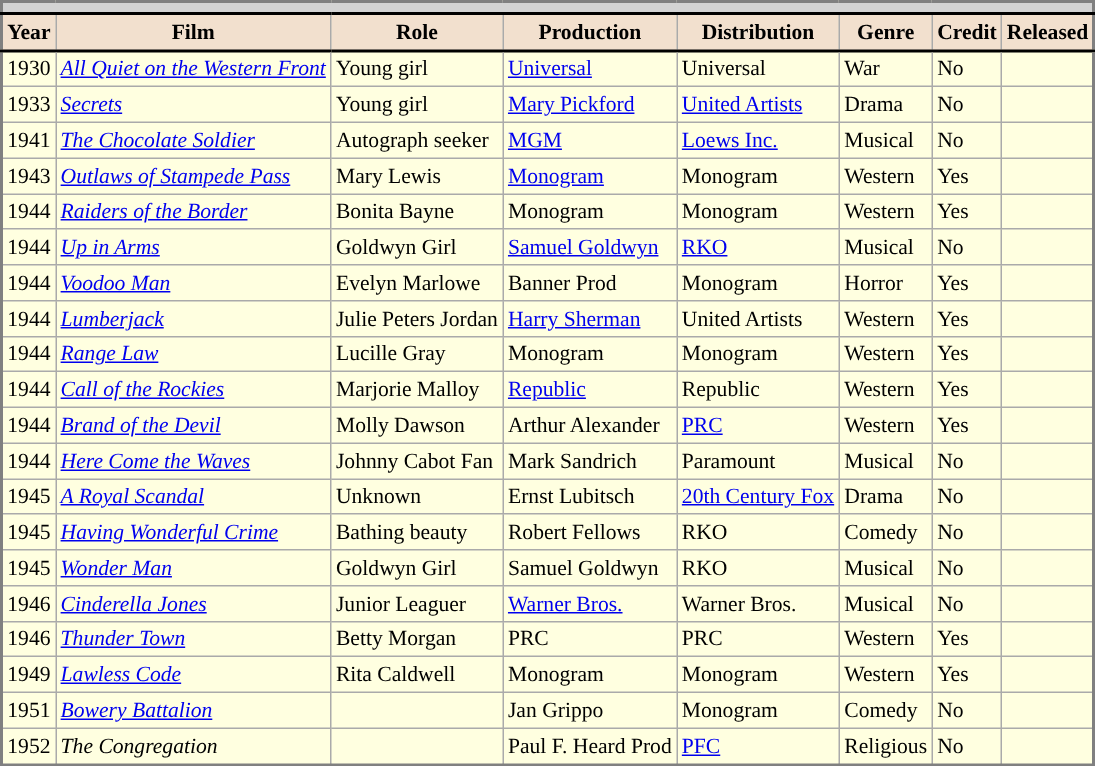<table class="wikitable sortable mw-collapsible mw-collapsed" style="background:lightyellow; border:2px solid gray;font-size:90%">
<tr>
<th colspan="18" style="border:1px solid #808080;background:lightgrey;"></th>
</tr>
<tr>
<th style="border-bottom:2px solid black;border-top:2px solid black;background:#F2E0CE">Year</th>
<th style="border-bottom:2px solid black;border-top:2px solid black;background:#F2E0CE">Film</th>
<th style="border-bottom:2px solid black;border-top:2px solid black;background:#F2E0CE">Role</th>
<th style="border-bottom:2px solid black;border-top:2px solid black;background:#F2E0CE">Production</th>
<th style="border-bottom:2px solid black;border-top:2px solid black;background:#F2E0CE">Distribution</th>
<th style="border-bottom:2px solid black;border-top:2px solid black;background:#F2E0CE">Genre</th>
<th style="border-bottom:2px solid black;border-top:2px solid black;background:#F2E0CE">Credit</th>
<th style="border-bottom:2px solid black;border-top:2px solid black;background:#F2E0CE">Released</th>
</tr>
<tr>
<td>1930</td>
<td><em><a href='#'>All Quiet on the Western Front</a></em></td>
<td>Young girl</td>
<td><a href='#'>Universal</a></td>
<td>Universal</td>
<td>War</td>
<td>No</td>
<td></td>
</tr>
<tr>
<td>1933</td>
<td><em><a href='#'>Secrets</a></em></td>
<td>Young girl</td>
<td><a href='#'>Mary Pickford</a></td>
<td><a href='#'>United Artists</a></td>
<td>Drama</td>
<td>No</td>
<td></td>
</tr>
<tr>
<td>1941</td>
<td><em><a href='#'>The Chocolate Soldier</a></em></td>
<td>Autograph seeker</td>
<td><a href='#'>MGM</a></td>
<td><a href='#'>Loews Inc.</a></td>
<td>Musical</td>
<td>No</td>
<td></td>
</tr>
<tr>
<td>1943</td>
<td><em><a href='#'>Outlaws of Stampede Pass</a></em></td>
<td>Mary Lewis</td>
<td><a href='#'>Monogram</a></td>
<td>Monogram</td>
<td>Western</td>
<td>Yes</td>
<td></td>
</tr>
<tr>
<td>1944</td>
<td><em><a href='#'>Raiders of the Border</a></em></td>
<td>Bonita Bayne</td>
<td>Monogram</td>
<td>Monogram</td>
<td>Western</td>
<td>Yes</td>
<td></td>
</tr>
<tr>
<td>1944</td>
<td><em><a href='#'>Up in Arms</a></em></td>
<td>Goldwyn Girl</td>
<td><a href='#'>Samuel Goldwyn</a></td>
<td><a href='#'>RKO</a></td>
<td>Musical</td>
<td>No</td>
<td></td>
</tr>
<tr>
<td>1944</td>
<td><em><a href='#'>Voodoo Man</a></em></td>
<td>Evelyn Marlowe</td>
<td>Banner Prod</td>
<td>Monogram</td>
<td>Horror</td>
<td>Yes</td>
<td></td>
</tr>
<tr>
<td>1944</td>
<td><em><a href='#'>Lumberjack</a></em></td>
<td>Julie Peters Jordan</td>
<td><a href='#'>Harry Sherman</a></td>
<td>United Artists</td>
<td>Western</td>
<td>Yes</td>
<td></td>
</tr>
<tr>
<td>1944</td>
<td><em><a href='#'>Range Law</a></em></td>
<td>Lucille Gray</td>
<td>Monogram</td>
<td>Monogram</td>
<td>Western</td>
<td>Yes</td>
<td></td>
</tr>
<tr>
<td>1944</td>
<td><em><a href='#'>Call of the Rockies</a></em></td>
<td>Marjorie Malloy</td>
<td><a href='#'>Republic</a></td>
<td>Republic</td>
<td>Western</td>
<td>Yes</td>
<td></td>
</tr>
<tr>
<td>1944</td>
<td><em><a href='#'>Brand of the Devil</a></em></td>
<td>Molly Dawson</td>
<td>Arthur Alexander</td>
<td><a href='#'>PRC</a></td>
<td>Western</td>
<td>Yes</td>
<td></td>
</tr>
<tr>
<td>1944</td>
<td><em><a href='#'>Here Come the Waves</a></em></td>
<td>Johnny Cabot Fan</td>
<td>Mark Sandrich</td>
<td>Paramount</td>
<td>Musical</td>
<td>No</td>
<td></td>
</tr>
<tr>
<td>1945</td>
<td><em><a href='#'>A Royal Scandal</a></em></td>
<td>Unknown</td>
<td>Ernst Lubitsch</td>
<td><a href='#'>20th Century Fox</a></td>
<td>Drama</td>
<td>No</td>
<td></td>
</tr>
<tr>
<td>1945</td>
<td><em><a href='#'>Having Wonderful Crime</a></em></td>
<td>Bathing beauty</td>
<td>Robert Fellows</td>
<td>RKO</td>
<td>Comedy</td>
<td>No</td>
<td></td>
</tr>
<tr>
<td>1945</td>
<td><em><a href='#'>Wonder Man</a></em></td>
<td>Goldwyn Girl</td>
<td>Samuel Goldwyn</td>
<td>RKO</td>
<td>Musical</td>
<td>No</td>
<td></td>
</tr>
<tr>
<td>1946</td>
<td><em><a href='#'>Cinderella Jones</a></em></td>
<td>Junior Leaguer</td>
<td><a href='#'>Warner Bros.</a></td>
<td>Warner Bros.</td>
<td>Musical</td>
<td>No</td>
<td></td>
</tr>
<tr>
<td>1946</td>
<td><em><a href='#'>Thunder Town</a></em></td>
<td>Betty Morgan</td>
<td>PRC</td>
<td>PRC</td>
<td>Western</td>
<td>Yes</td>
<td></td>
</tr>
<tr>
<td>1949</td>
<td><em><a href='#'>Lawless Code</a></em></td>
<td>Rita Caldwell</td>
<td>Monogram</td>
<td>Monogram</td>
<td>Western</td>
<td>Yes</td>
<td></td>
</tr>
<tr>
<td>1951</td>
<td><em><a href='#'>Bowery Battalion</a></em></td>
<td></td>
<td>Jan Grippo</td>
<td>Monogram</td>
<td>Comedy</td>
<td>No</td>
<td></td>
</tr>
<tr>
<td>1952</td>
<td><em>The Congregation</em></td>
<td></td>
<td>Paul F. Heard Prod</td>
<td><a href='#'>PFC</a></td>
<td>Religious</td>
<td>No</td>
<td></td>
</tr>
</table>
